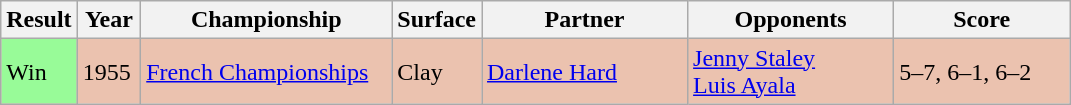<table class="sortable wikitable">
<tr>
<th style="width:40px">Result</th>
<th style="width:35px">Year</th>
<th style="width:160px">Championship</th>
<th style="width:50px">Surface</th>
<th style="width:130px">Partner</th>
<th style="width:130px">Opponents</th>
<th style="width:110px" class="unsortable">Score</th>
</tr>
<tr style="background:#ebc2af;">
<td style="background:#98fb98;">Win</td>
<td>1955</td>
<td><a href='#'>French Championships</a></td>
<td>Clay</td>
<td> <a href='#'>Darlene Hard</a></td>
<td> <a href='#'>Jenny Staley</a> <br>  <a href='#'>Luis Ayala</a></td>
<td>5–7, 6–1, 6–2</td>
</tr>
</table>
